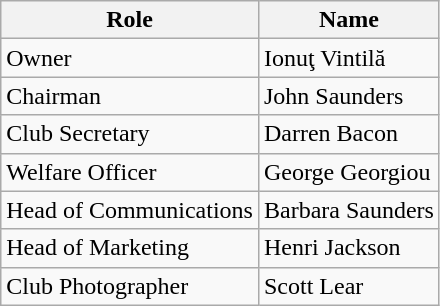<table class=wikitable>
<tr>
<th>Role</th>
<th>Name</th>
</tr>
<tr>
<td>Owner</td>
<td>Ionuţ Vintilă</td>
</tr>
<tr>
<td>Chairman</td>
<td>John Saunders</td>
</tr>
<tr>
<td>Club Secretary</td>
<td>Darren Bacon</td>
</tr>
<tr>
<td>Welfare Officer</td>
<td>George Georgiou</td>
</tr>
<tr>
<td>Head of Communications</td>
<td>Barbara Saunders</td>
</tr>
<tr>
<td>Head of Marketing</td>
<td>Henri Jackson</td>
</tr>
<tr>
<td>Club Photographer</td>
<td>Scott Lear</td>
</tr>
</table>
